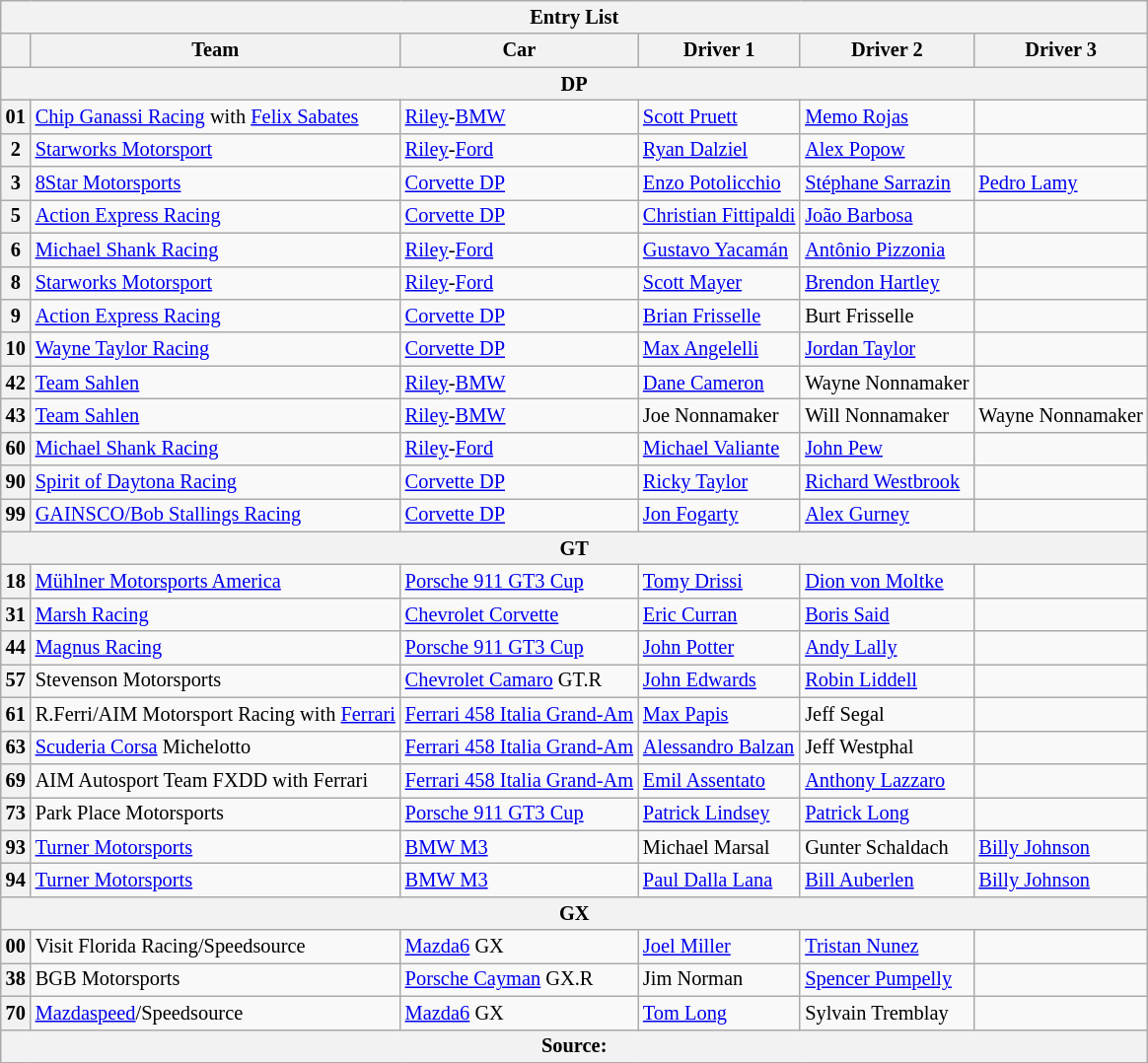<table class="wikitable" style="font-size: 85%;">
<tr>
<th colspan="8">Entry List</th>
</tr>
<tr>
<th></th>
<th>Team</th>
<th>Car</th>
<th>Driver 1</th>
<th>Driver 2</th>
<th>Driver 3</th>
</tr>
<tr>
<th colspan="6">DP</th>
</tr>
<tr>
<th>01</th>
<td><a href='#'>Chip Ganassi Racing</a> with <a href='#'>Felix Sabates</a></td>
<td><a href='#'>Riley</a>-<a href='#'>BMW</a></td>
<td> <a href='#'>Scott Pruett</a></td>
<td> <a href='#'>Memo Rojas</a></td>
<td></td>
</tr>
<tr>
<th>2</th>
<td><a href='#'>Starworks Motorsport</a></td>
<td><a href='#'>Riley</a>-<a href='#'>Ford</a></td>
<td> <a href='#'>Ryan Dalziel</a></td>
<td> <a href='#'>Alex Popow</a></td>
<td></td>
</tr>
<tr>
<th>3</th>
<td><a href='#'>8Star Motorsports</a></td>
<td><a href='#'>Corvette DP</a></td>
<td> <a href='#'>Enzo Potolicchio</a></td>
<td> <a href='#'>Stéphane Sarrazin</a></td>
<td> <a href='#'>Pedro Lamy</a></td>
</tr>
<tr>
<th>5</th>
<td><a href='#'>Action Express Racing</a></td>
<td><a href='#'>Corvette DP</a></td>
<td> <a href='#'>Christian Fittipaldi</a></td>
<td> <a href='#'>João Barbosa</a></td>
<td></td>
</tr>
<tr>
<th>6</th>
<td><a href='#'>Michael Shank Racing</a></td>
<td><a href='#'>Riley</a>-<a href='#'>Ford</a></td>
<td> <a href='#'>Gustavo Yacamán</a></td>
<td> <a href='#'>Antônio Pizzonia</a></td>
<td></td>
</tr>
<tr>
<th>8</th>
<td><a href='#'>Starworks Motorsport</a></td>
<td><a href='#'>Riley</a>-<a href='#'>Ford</a></td>
<td> <a href='#'>Scott Mayer</a></td>
<td> <a href='#'>Brendon Hartley</a></td>
<td></td>
</tr>
<tr>
<th>9</th>
<td><a href='#'>Action Express Racing</a></td>
<td><a href='#'>Corvette DP</a></td>
<td> <a href='#'>Brian Frisselle</a></td>
<td> Burt Frisselle</td>
<td></td>
</tr>
<tr>
<th>10</th>
<td><a href='#'>Wayne Taylor Racing</a></td>
<td><a href='#'>Corvette DP</a></td>
<td> <a href='#'>Max Angelelli</a></td>
<td> <a href='#'>Jordan Taylor</a></td>
<td></td>
</tr>
<tr>
<th>42</th>
<td><a href='#'>Team Sahlen</a></td>
<td><a href='#'>Riley</a>-<a href='#'>BMW</a></td>
<td> <a href='#'>Dane Cameron</a></td>
<td> Wayne Nonnamaker</td>
<td></td>
</tr>
<tr>
<th>43</th>
<td><a href='#'>Team Sahlen</a></td>
<td><a href='#'>Riley</a>-<a href='#'>BMW</a></td>
<td> Joe Nonnamaker</td>
<td> Will Nonnamaker</td>
<td> Wayne Nonnamaker</td>
</tr>
<tr>
<th>60</th>
<td><a href='#'>Michael Shank Racing</a></td>
<td><a href='#'>Riley</a>-<a href='#'>Ford</a></td>
<td> <a href='#'>Michael Valiante</a></td>
<td> <a href='#'>John Pew</a></td>
<td></td>
</tr>
<tr>
<th>90</th>
<td><a href='#'>Spirit of Daytona Racing</a></td>
<td><a href='#'>Corvette DP</a></td>
<td> <a href='#'>Ricky Taylor</a></td>
<td> <a href='#'>Richard Westbrook</a></td>
<td></td>
</tr>
<tr>
<th>99</th>
<td><a href='#'>GAINSCO/Bob Stallings Racing</a></td>
<td><a href='#'>Corvette DP</a></td>
<td> <a href='#'>Jon Fogarty</a></td>
<td> <a href='#'>Alex Gurney</a></td>
<td></td>
</tr>
<tr>
<th colspan="6">GT</th>
</tr>
<tr>
<th>18</th>
<td><a href='#'>Mühlner Motorsports America</a></td>
<td><a href='#'>Porsche 911 GT3 Cup</a></td>
<td> <a href='#'>Tomy Drissi</a></td>
<td> <a href='#'>Dion von Moltke</a></td>
<td></td>
</tr>
<tr>
<th>31</th>
<td><a href='#'>Marsh Racing</a></td>
<td><a href='#'>Chevrolet Corvette</a></td>
<td> <a href='#'>Eric Curran</a></td>
<td> <a href='#'>Boris Said</a></td>
<td></td>
</tr>
<tr>
<th>44</th>
<td><a href='#'>Magnus Racing</a></td>
<td><a href='#'>Porsche 911 GT3 Cup</a></td>
<td> <a href='#'>John Potter</a></td>
<td> <a href='#'>Andy Lally</a></td>
<td></td>
</tr>
<tr>
<th>57</th>
<td>Stevenson Motorsports</td>
<td><a href='#'>Chevrolet Camaro</a> GT.R</td>
<td> <a href='#'>John Edwards</a></td>
<td> <a href='#'>Robin Liddell</a></td>
<td></td>
</tr>
<tr>
<th>61</th>
<td>R.Ferri/AIM Motorsport Racing with <a href='#'>Ferrari</a></td>
<td><a href='#'>Ferrari 458 Italia Grand-Am</a></td>
<td> <a href='#'>Max Papis</a></td>
<td> Jeff Segal</td>
<td></td>
</tr>
<tr>
<th>63</th>
<td><a href='#'>Scuderia Corsa</a> Michelotto</td>
<td><a href='#'>Ferrari 458 Italia Grand-Am</a></td>
<td> <a href='#'>Alessandro Balzan</a></td>
<td> Jeff Westphal</td>
<td></td>
</tr>
<tr>
<th>69</th>
<td>AIM Autosport Team FXDD with Ferrari</td>
<td><a href='#'>Ferrari 458 Italia Grand-Am</a></td>
<td> <a href='#'>Emil Assentato</a></td>
<td> <a href='#'>Anthony Lazzaro</a></td>
<td></td>
</tr>
<tr>
<th>73</th>
<td>Park Place Motorsports</td>
<td><a href='#'>Porsche 911 GT3 Cup</a></td>
<td> <a href='#'>Patrick Lindsey</a></td>
<td> <a href='#'>Patrick Long</a></td>
<td></td>
</tr>
<tr>
<th>93</th>
<td><a href='#'>Turner Motorsports</a></td>
<td><a href='#'>BMW M3</a></td>
<td> Michael Marsal</td>
<td> Gunter Schaldach</td>
<td> <a href='#'>Billy Johnson</a></td>
</tr>
<tr>
<th>94</th>
<td><a href='#'>Turner Motorsports</a></td>
<td><a href='#'>BMW M3</a></td>
<td> <a href='#'>Paul Dalla Lana</a></td>
<td> <a href='#'>Bill Auberlen</a></td>
<td> <a href='#'>Billy Johnson</a></td>
</tr>
<tr>
<th colspan="6">GX</th>
</tr>
<tr>
<th>00</th>
<td>Visit Florida Racing/Speedsource</td>
<td><a href='#'>Mazda6</a> GX</td>
<td> <a href='#'>Joel Miller</a></td>
<td> <a href='#'>Tristan Nunez</a></td>
<td></td>
</tr>
<tr>
<th>38</th>
<td>BGB Motorsports</td>
<td><a href='#'>Porsche Cayman</a> GX.R</td>
<td> Jim Norman</td>
<td> <a href='#'>Spencer Pumpelly</a></td>
<td></td>
</tr>
<tr>
<th>70</th>
<td><a href='#'>Mazdaspeed</a>/Speedsource</td>
<td><a href='#'>Mazda6</a> GX</td>
<td> <a href='#'>Tom Long</a></td>
<td> Sylvain Tremblay</td>
<td></td>
</tr>
<tr>
<th colspan="6">Source:</th>
</tr>
</table>
